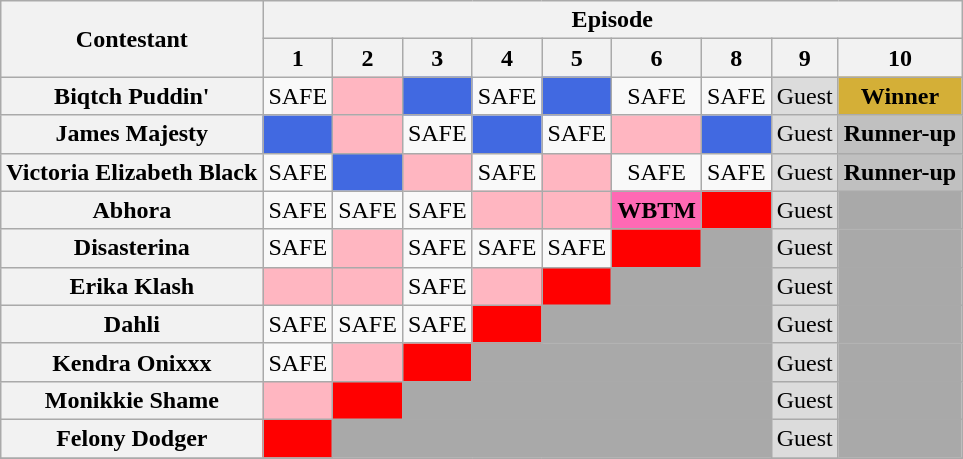<table class="wikitable" style="text-align:center">
<tr>
<th scope="col" rowspan="2">Contestant</th>
<th colspan="9">Episode</th>
</tr>
<tr>
<th scope="col">1</th>
<th scope="col">2</th>
<th scope="col">3</th>
<th scope="col">4</th>
<th scope="col">5</th>
<th scope="col">6</th>
<th scope="col">8</th>
<th scope="col">9</th>
<th scope="col">10</th>
</tr>
<tr>
<th scope="row">Biqtch Puddin'</th>
<td>SAFE</td>
<td bgcolor="lightpink"></td>
<td bgcolor="royalblue"><strong></strong></td>
<td>SAFE</td>
<td bgcolor="royalblue"><strong></strong></td>
<td>SAFE</td>
<td>SAFE</td>
<td bgcolor="gainsboro">Guest</td>
<td bgcolor="#D4AF37"><strong>Winner</strong></td>
</tr>
<tr>
<th scope="row">James Majesty</th>
<td bgcolor="royalblue"><strong></strong></td>
<td bgcolor="lightpink"></td>
<td>SAFE</td>
<td bgcolor="royalblue"><strong></strong></td>
<td>SAFE</td>
<td bgcolor="lightpink"></td>
<td bgcolor="royalblue"><strong></strong></td>
<td bgcolor="gainsboro">Guest</td>
<td bgcolor="silver" nowrap><strong>Runner-up</strong></td>
</tr>
<tr>
<th scope="row" nowrap>Victoria Elizabeth Black</th>
<td>SAFE</td>
<td bgcolor="royalblue"><strong></strong></td>
<td bgcolor="lightpink"></td>
<td>SAFE</td>
<td bgcolor="lightpink"></td>
<td>SAFE</td>
<td>SAFE</td>
<td bgcolor="gainsboro">Guest</td>
<td bgcolor="silver"><strong>Runner-up</strong></td>
</tr>
<tr>
<th scope="row">Abhora</th>
<td>SAFE</td>
<td>SAFE</td>
<td>SAFE</td>
<td bgcolor="lightpink"></td>
<td bgcolor="lightpink"></td>
<td bgcolor="hotpink"><strong>WBTM</strong></td>
<td bgcolor="red"><span></span></td>
<td bgcolor="gainsboro">Guest</td>
<td bgcolor="darkgray"></td>
</tr>
<tr>
<th scope="row">Disasterina</th>
<td>SAFE</td>
<td bgcolor="lightpink"></td>
<td>SAFE</td>
<td>SAFE</td>
<td>SAFE</td>
<td bgcolor="red"><span></span></td>
<td bgcolor="darkgray"></td>
<td bgcolor="gainsboro">Guest</td>
<td bgcolor="darkgray"></td>
</tr>
<tr>
<th scope="row">Erika Klash</th>
<td bgcolor="lightpink"></td>
<td bgcolor="lightpink"></td>
<td>SAFE</td>
<td bgcolor="lightpink"></td>
<td bgcolor="red"><span></span></td>
<td colspan="2" bgcolor="darkgray"></td>
<td bgcolor="gainsboro">Guest</td>
<td bgcolor="darkgray"></td>
</tr>
<tr>
<th scope="row">Dahli</th>
<td>SAFE</td>
<td>SAFE</td>
<td>SAFE</td>
<td bgcolor="red"><span></span></td>
<td colspan="3" bgcolor="darkgray"></td>
<td bgcolor="gainsboro">Guest</td>
<td bgcolor="darkgray"></td>
</tr>
<tr>
<th scope="row">Kendra Onixxx</th>
<td>SAFE</td>
<td bgcolor="lightpink"></td>
<td bgcolor="red"><span></span></td>
<td colspan="4" bgcolor="darkgray"></td>
<td bgcolor="gainsboro">Guest</td>
<td bgcolor="darkgray"></td>
</tr>
<tr>
<th scope="row">Monikkie Shame</th>
<td bgcolor="lightpink"></td>
<td bgcolor="red"><span></span></td>
<td colspan="5" bgcolor="darkgray"></td>
<td bgcolor="gainsboro">Guest</td>
<td bgcolor="darkgray"></td>
</tr>
<tr>
<th scope="row">Felony Dodger</th>
<td bgcolor="red"><span></span></td>
<td colspan="6" bgcolor="darkgray"></td>
<td bgcolor="gainsboro">Guest</td>
<td bgcolor="darkgray"></td>
</tr>
<tr>
</tr>
</table>
